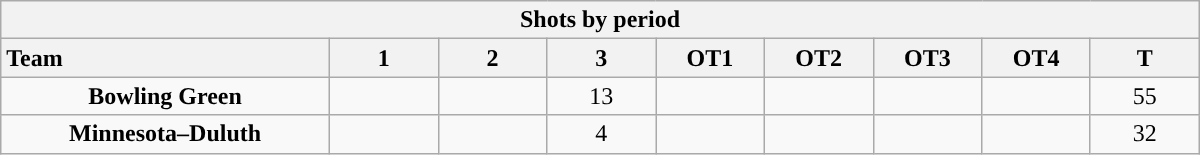<table class="wikitable" style="width:50em; text-align:right;">
<tr>
<th colspan=9>Shots by period</th>
</tr>
<tr>
<th style="width:10em; text-align:left;">Team</th>
<th style="width:3em;">1</th>
<th style="width:3em;">2</th>
<th style="width:3em;">3</th>
<th style="width:3em;">OT1</th>
<th style="width:3em;">OT2</th>
<th style="width:3em;">OT3</th>
<th style="width:3em;">OT4</th>
<th style="width:3em;">T</th>
</tr>
<tr>
<td align=center><strong>Bowling Green</strong></td>
<td align=center></td>
<td align=center></td>
<td align=center>13</td>
<td align=center></td>
<td align=center></td>
<td align=center></td>
<td align=center></td>
<td align=center>55</td>
</tr>
<tr>
<td align=center><strong>Minnesota–Duluth</strong></td>
<td align=center></td>
<td align=center></td>
<td align=center>4</td>
<td align=center></td>
<td align=center></td>
<td align=center></td>
<td align=center></td>
<td align=center>32</td>
</tr>
</table>
